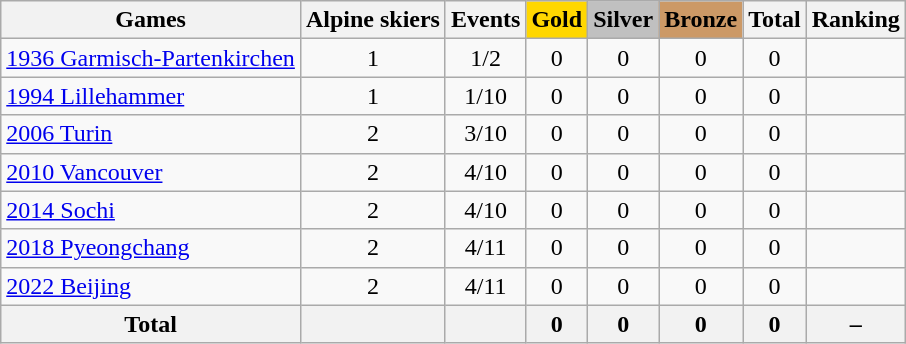<table class="wikitable sortable" style="text-align:center">
<tr>
<th>Games</th>
<th>Alpine skiers</th>
<th>Events</th>
<th style="background-color:gold;">Gold</th>
<th style="background-color:silver;">Silver</th>
<th style="background-color:#c96;">Bronze</th>
<th>Total</th>
<th>Ranking</th>
</tr>
<tr>
<td align=left><a href='#'>1936 Garmisch-Partenkirchen</a></td>
<td>1</td>
<td>1/2</td>
<td>0</td>
<td>0</td>
<td>0</td>
<td>0</td>
<td></td>
</tr>
<tr>
<td align=left><a href='#'>1994 Lillehammer</a></td>
<td>1</td>
<td>1/10</td>
<td>0</td>
<td>0</td>
<td>0</td>
<td>0</td>
<td></td>
</tr>
<tr>
<td align=left><a href='#'>2006 Turin</a></td>
<td>2</td>
<td>3/10</td>
<td>0</td>
<td>0</td>
<td>0</td>
<td>0</td>
<td></td>
</tr>
<tr>
<td align=left><a href='#'>2010 Vancouver</a></td>
<td>2</td>
<td>4/10</td>
<td>0</td>
<td>0</td>
<td>0</td>
<td>0</td>
<td></td>
</tr>
<tr>
<td align=left><a href='#'>2014 Sochi</a></td>
<td>2</td>
<td>4/10</td>
<td>0</td>
<td>0</td>
<td>0</td>
<td>0</td>
<td></td>
</tr>
<tr>
<td align=left><a href='#'>2018 Pyeongchang</a></td>
<td>2</td>
<td>4/11</td>
<td>0</td>
<td>0</td>
<td>0</td>
<td>0</td>
<td></td>
</tr>
<tr>
<td align=left><a href='#'>2022 Beijing</a></td>
<td>2</td>
<td>4/11</td>
<td>0</td>
<td>0</td>
<td>0</td>
<td>0</td>
<td></td>
</tr>
<tr>
<th>Total</th>
<th></th>
<th></th>
<th>0</th>
<th>0</th>
<th>0</th>
<th>0</th>
<th>–</th>
</tr>
</table>
